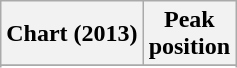<table class="wikitable sortable plainrowheaders" style="text-align:center">
<tr>
<th>Chart (2013)</th>
<th>Peak<br>position</th>
</tr>
<tr>
</tr>
<tr>
</tr>
<tr>
</tr>
<tr>
</tr>
</table>
